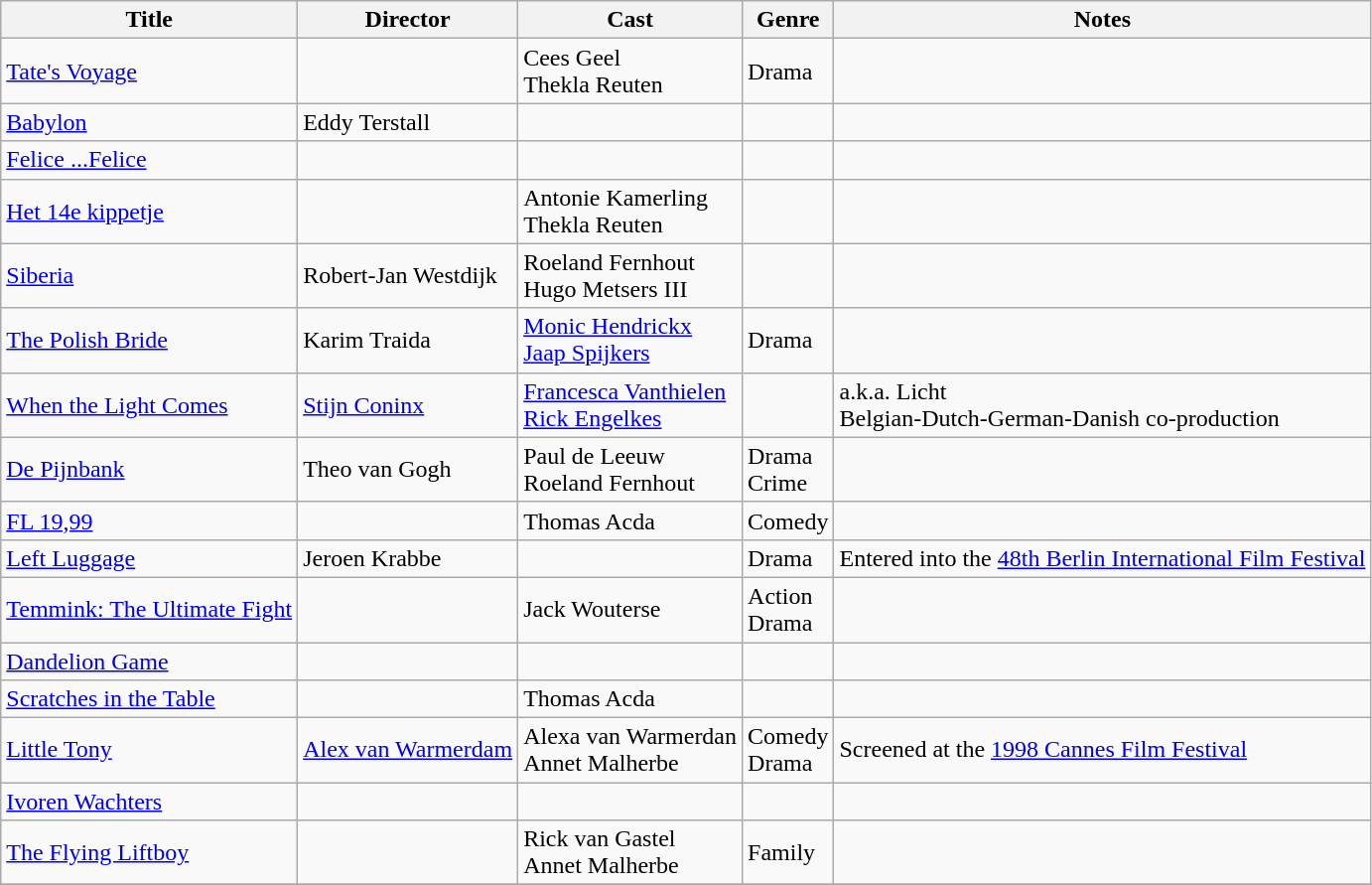<table class="wikitable">
<tr>
<th>Title</th>
<th>Director</th>
<th>Cast</th>
<th>Genre</th>
<th>Notes</th>
</tr>
<tr>
<td><a href='#'>Tate's Voyage</a></td>
<td></td>
<td>Cees Geel<br>Thekla Reuten</td>
<td>Drama</td>
<td></td>
</tr>
<tr>
<td><a href='#'>Babylon</a></td>
<td>Eddy Terstall</td>
<td></td>
<td></td>
<td></td>
</tr>
<tr>
<td><a href='#'>Felice ...Felice</a></td>
<td></td>
<td></td>
<td></td>
<td></td>
</tr>
<tr>
<td><a href='#'>Het 14e kippetje</a></td>
<td></td>
<td>Antonie Kamerling<br>Thekla Reuten</td>
<td></td>
<td></td>
</tr>
<tr>
<td><a href='#'>Siberia</a></td>
<td>Robert-Jan Westdijk</td>
<td>Roeland Fernhout<br>Hugo Metsers III</td>
<td></td>
<td></td>
</tr>
<tr>
<td><a href='#'>The Polish Bride</a></td>
<td>Karim Traida</td>
<td><a href='#'>Monic Hendrickx</a><br><a href='#'>Jaap Spijkers</a></td>
<td>Drama</td>
<td></td>
</tr>
<tr>
<td><a href='#'>When the Light Comes</a></td>
<td><a href='#'>Stijn Coninx</a></td>
<td><a href='#'>Francesca Vanthielen</a><br><a href='#'>Rick Engelkes</a></td>
<td></td>
<td>a.k.a. Licht<br>Belgian-Dutch-German-Danish co-production</td>
</tr>
<tr>
<td><a href='#'>De Pijnbank</a></td>
<td>Theo van Gogh</td>
<td>Paul de Leeuw<br>Roeland Fernhout</td>
<td>Drama<br>Crime</td>
<td></td>
</tr>
<tr>
<td><a href='#'>FL 19,99</a></td>
<td></td>
<td>Thomas Acda</td>
<td>Comedy</td>
<td></td>
</tr>
<tr>
<td><a href='#'>Left Luggage</a></td>
<td>Jeroen Krabbe</td>
<td></td>
<td>Drama</td>
<td>Entered into the <a href='#'>48th Berlin International Film Festival</a></td>
</tr>
<tr>
<td><a href='#'>Temmink: The Ultimate Fight</a></td>
<td></td>
<td>Jack Wouterse</td>
<td>Action<br>Drama</td>
<td></td>
</tr>
<tr>
<td><a href='#'>Dandelion Game</a></td>
<td></td>
<td></td>
<td></td>
<td></td>
</tr>
<tr>
<td><a href='#'>Scratches in the Table</a></td>
<td></td>
<td>Thomas Acda</td>
<td></td>
<td></td>
</tr>
<tr>
<td><a href='#'>Little Tony</a></td>
<td><a href='#'>Alex van Warmerdam</a></td>
<td>Alexa van Warmerdan<br>Annet Malherbe</td>
<td>Comedy<br>Drama</td>
<td>Screened at the <a href='#'>1998 Cannes Film Festival</a></td>
</tr>
<tr>
<td><a href='#'>Ivoren Wachters</a></td>
<td></td>
<td></td>
<td></td>
<td></td>
</tr>
<tr>
<td><a href='#'>The Flying Liftboy</a></td>
<td></td>
<td>Rick van Gastel<br>Annet Malherbe</td>
<td>Family</td>
<td></td>
</tr>
<tr>
</tr>
</table>
